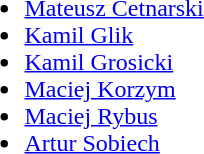<table>
<tr>
<td><strong></strong><br><ul><li><a href='#'>Mateusz Cetnarski</a></li><li><a href='#'>Kamil Glik</a></li><li><a href='#'>Kamil Grosicki</a></li><li><a href='#'>Maciej Korzym</a></li><li><a href='#'>Maciej Rybus</a></li><li><a href='#'>Artur Sobiech</a></li></ul></td>
</tr>
</table>
